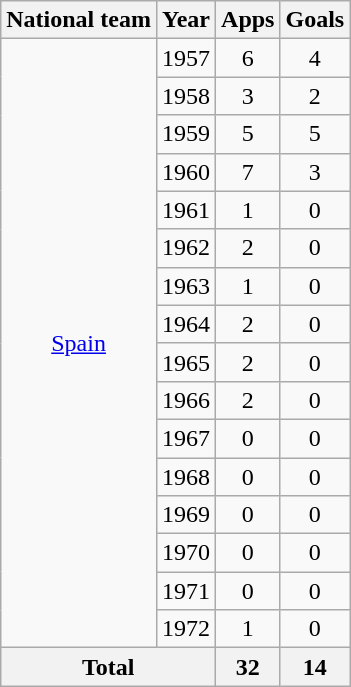<table class="wikitable" style="text-align:center">
<tr>
<th>National team</th>
<th>Year</th>
<th>Apps</th>
<th>Goals</th>
</tr>
<tr>
<td rowspan="16"><a href='#'>Spain</a></td>
<td>1957</td>
<td>6</td>
<td>4</td>
</tr>
<tr>
<td>1958</td>
<td>3</td>
<td>2</td>
</tr>
<tr>
<td>1959</td>
<td>5</td>
<td>5</td>
</tr>
<tr>
<td>1960</td>
<td>7</td>
<td>3</td>
</tr>
<tr>
<td>1961</td>
<td>1</td>
<td>0</td>
</tr>
<tr>
<td>1962</td>
<td>2</td>
<td>0</td>
</tr>
<tr>
<td>1963</td>
<td>1</td>
<td>0</td>
</tr>
<tr>
<td>1964</td>
<td>2</td>
<td>0</td>
</tr>
<tr>
<td>1965</td>
<td>2</td>
<td>0</td>
</tr>
<tr>
<td>1966</td>
<td>2</td>
<td>0</td>
</tr>
<tr>
<td>1967</td>
<td>0</td>
<td>0</td>
</tr>
<tr>
<td>1968</td>
<td>0</td>
<td>0</td>
</tr>
<tr>
<td>1969</td>
<td>0</td>
<td>0</td>
</tr>
<tr>
<td>1970</td>
<td>0</td>
<td>0</td>
</tr>
<tr>
<td>1971</td>
<td>0</td>
<td>0</td>
</tr>
<tr>
<td>1972</td>
<td>1</td>
<td>0</td>
</tr>
<tr>
<th colspan="2">Total</th>
<th>32</th>
<th>14</th>
</tr>
</table>
